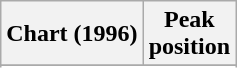<table class="wikitable">
<tr>
<th align="left">Chart (1996)</th>
<th align="center">Peak<br>position</th>
</tr>
<tr>
</tr>
<tr>
</tr>
</table>
